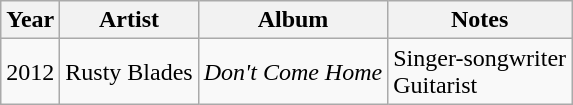<table class="wikitable sortable">
<tr>
<th>Year</th>
<th>Artist</th>
<th>Album</th>
<th>Notes</th>
</tr>
<tr>
<td>2012</td>
<td>Rusty Blades</td>
<td><em>Don't Come Home</em></td>
<td>Singer-songwriter<br>Guitarist</td>
</tr>
</table>
